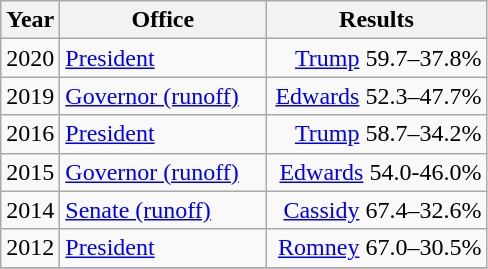<table class=wikitable>
<tr>
<th width="30">Year</th>
<th width="130">Office</th>
<th width="140">Results</th>
</tr>
<tr>
<td>2020</td>
<td><a href='#'>President</a></td>
<td align="right" ><a href='#'>Trump</a> 59.7–37.8%</td>
</tr>
<tr>
<td>2019</td>
<td><a href='#'>Governor (runoff)</a></td>
<td align="right" ><a href='#'>Edwards</a> 52.3–47.7%</td>
</tr>
<tr>
<td>2016</td>
<td><a href='#'>President</a></td>
<td align="right" ><a href='#'>Trump</a> 58.7–34.2%</td>
</tr>
<tr>
<td>2015</td>
<td><a href='#'>Governor (runoff)</a></td>
<td align="right" ><a href='#'>Edwards</a> 54.0-46.0%</td>
</tr>
<tr>
<td>2014</td>
<td><a href='#'>Senate (runoff)</a></td>
<td align="right" ><a href='#'>Cassidy</a> 67.4–32.6%</td>
</tr>
<tr>
<td>2012</td>
<td><a href='#'>President</a></td>
<td align="right" ><a href='#'>Romney</a> 67.0–30.5%</td>
</tr>
<tr>
</tr>
</table>
